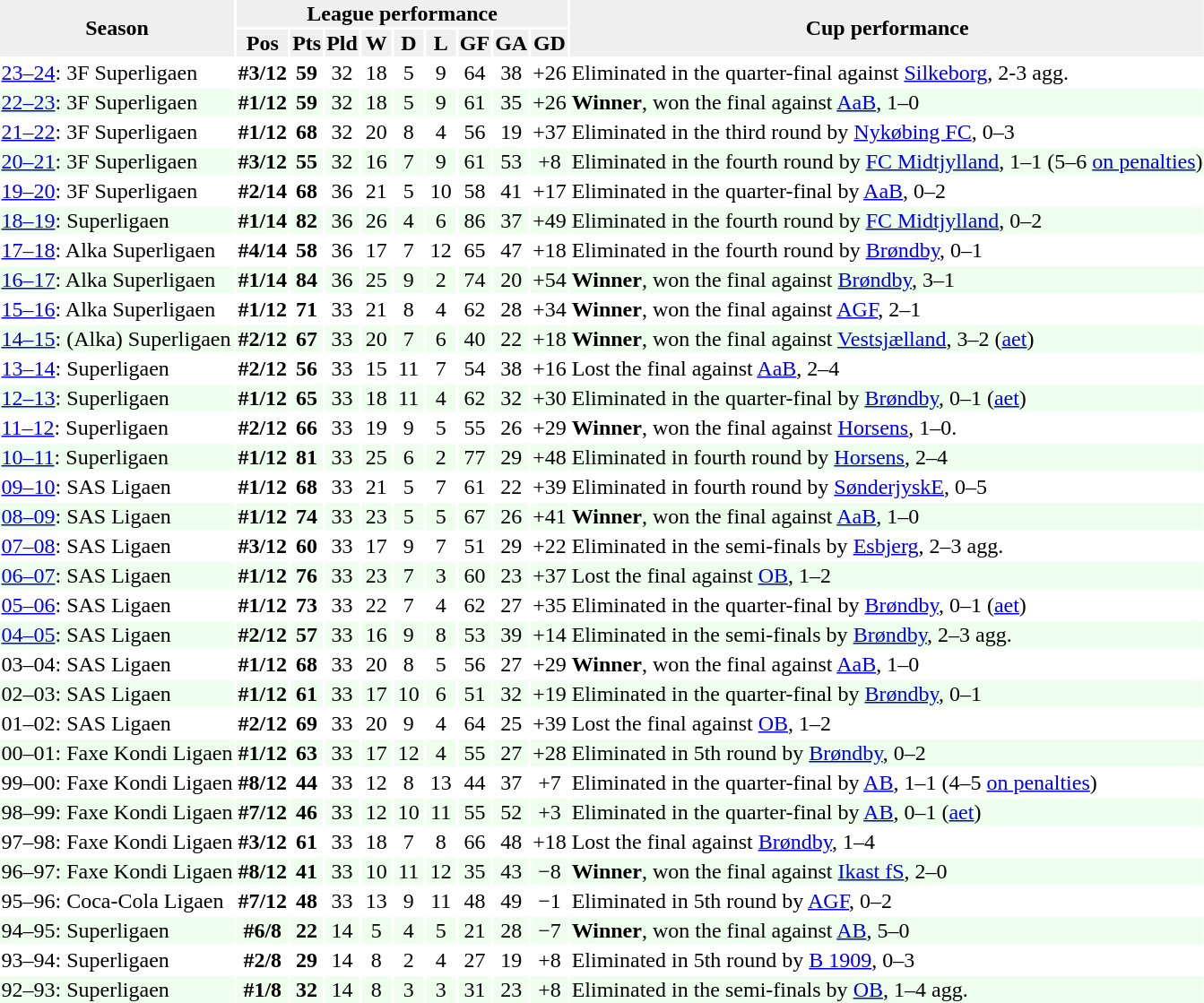<table style="border-collapse:collapse border=1 cellspacing=0 cellpadding=5">
<tr align=center bgcolor=#efefef>
<th rowspan="2">Season</th>
<th colspan=9>League performance</th>
<th rowspan="2">Cup performance</th>
</tr>
<tr>
<th bgcolor=EFEFEF width=20>Pos</th>
<th bgcolor=EFEFEF width=20>Pts</th>
<th bgcolor=EFEFEF width=20>Pld</th>
<th bgcolor=EFEFEF width=20>W</th>
<th bgcolor=EFEFEF width=20>D</th>
<th bgcolor=EFEFEF width=20>L</th>
<th bgcolor=EFEFEF width=20>GF</th>
<th bgcolor=EFEFEF width=20>GA</th>
<th bgcolor=EFEFEF width=20>GD</th>
</tr>
<tr align="center">
<td align="left"><a href='#'>23–24</a>: 3F Superligaen</td>
<td><strong>#3/12</strong></td>
<td><strong>59</strong></td>
<td>32</td>
<td>18</td>
<td>5</td>
<td>9</td>
<td>64</td>
<td>38</td>
<td>+26</td>
<td align="left">Eliminated in the quarter-final against <a href='#'>Silkeborg</a>, 2-3 agg.</td>
</tr>
<tr align="center" bgcolor=eeffee>
<td align="left"><a href='#'>22–23</a>: 3F Superligaen</td>
<td><strong>#1/12</strong></td>
<td><strong>59</strong></td>
<td>32</td>
<td>18</td>
<td>5</td>
<td>9</td>
<td>61</td>
<td>35</td>
<td>+26</td>
<td align="left"><strong>Winner</strong>, won the final against <a href='#'>AaB</a>, 1–0</td>
</tr>
<tr align="center">
<td align="left"><a href='#'>21–22</a>: 3F Superligaen</td>
<td><strong>#1/12</strong></td>
<td><strong>68</strong></td>
<td>32</td>
<td>20</td>
<td>8</td>
<td>4</td>
<td>56</td>
<td>19</td>
<td>+37</td>
<td align="left">Eliminated in the third round by <a href='#'>Nykøbing FC</a>, 0–3</td>
</tr>
<tr align="center" bgcolor=eeffee>
<td align="left"><a href='#'>20–21</a>: 3F Superligaen</td>
<td><strong>#3/12</strong></td>
<td><strong>55</strong></td>
<td>32</td>
<td>16</td>
<td>7</td>
<td>9</td>
<td>61</td>
<td>53</td>
<td>+8</td>
<td align="left">Eliminated in the fourth round by <a href='#'>FC Midtjylland</a>, 1–1 (5–6 <a href='#'>on penalties</a>)</td>
</tr>
<tr align="center">
<td align="left"><a href='#'>19–20</a>: 3F Superligaen</td>
<td><strong>#2/14</strong></td>
<td><strong>68</strong></td>
<td>36</td>
<td>21</td>
<td>5</td>
<td>10</td>
<td>58</td>
<td>41</td>
<td>+17</td>
<td align="left">Eliminated in the quarter-final by <a href='#'>AaB</a>, 0–2</td>
</tr>
<tr align="center" bgcolor=eeffee>
<td align="left"><a href='#'>18–19</a>: Superligaen</td>
<td><strong>#1/14</strong></td>
<td><strong>82</strong></td>
<td>36</td>
<td>26</td>
<td>4</td>
<td>6</td>
<td>86</td>
<td>37</td>
<td>+49</td>
<td align="left">Eliminated in the fourth round by <a href='#'>FC Midtjylland</a>, 0–2</td>
</tr>
<tr align=center>
<td align="left"><a href='#'>17–18</a>: Alka Superligaen</td>
<td><strong>#4/14</strong></td>
<td><strong>58</strong></td>
<td>36</td>
<td>17</td>
<td>7</td>
<td>12</td>
<td>65</td>
<td>47</td>
<td>+18</td>
<td align="left">Eliminated in the fourth round by <a href='#'>Brøndby</a>, 0–1</td>
</tr>
<tr align=center bgcolor=eeffee>
<td align="left"><a href='#'>16–17</a>: Alka Superligaen</td>
<td><strong>#1/14</strong></td>
<td><strong>84</strong></td>
<td>36</td>
<td>25</td>
<td>9</td>
<td>2</td>
<td>74</td>
<td>20</td>
<td>+54</td>
<td align="left"><strong>Winner</strong>, won the final against <a href='#'>Brøndby</a>, 3–1</td>
</tr>
<tr align=center>
<td align="left"><a href='#'>15–16</a>: Alka Superligaen</td>
<td><strong>#1/12</strong></td>
<td><strong>71</strong></td>
<td>33</td>
<td>21</td>
<td>8</td>
<td>4</td>
<td>62</td>
<td>28</td>
<td>+34</td>
<td align="left"><strong>Winner</strong>, won the final against <a href='#'>AGF</a>, 2–1</td>
</tr>
<tr align=center bgcolor=eeffee>
<td align="left"><a href='#'>14–15</a>: (Alka) Superligaen</td>
<td><strong>#2/12</strong></td>
<td><strong>67</strong></td>
<td>33</td>
<td>20</td>
<td>7</td>
<td>6</td>
<td>40</td>
<td>22</td>
<td>+18</td>
<td align="left"><strong>Winner</strong>, won the final against <a href='#'>Vestsjælland</a>, 3–2 (<a href='#'>aet</a>)</td>
</tr>
<tr align=center>
<td align="left"><a href='#'>13–14</a>: Superligaen</td>
<td><strong>#2/12</strong></td>
<td><strong>56</strong></td>
<td>33</td>
<td>15</td>
<td>11</td>
<td>7</td>
<td>54</td>
<td>38</td>
<td>+16</td>
<td align="left">Lost the final against <a href='#'>AaB</a>, 2–4</td>
</tr>
<tr align=center bgcolor=eeffee>
<td align=left><a href='#'>12–13</a>: Superligaen</td>
<td><strong>#1/12</strong></td>
<td><strong>65</strong></td>
<td>33</td>
<td>18</td>
<td>11</td>
<td>4</td>
<td>62</td>
<td>32</td>
<td>+30</td>
<td align=left>Eliminated in the quarter-final by <a href='#'>Brøndby</a>, 0–1 (<a href='#'>aet</a>)</td>
</tr>
<tr align=center>
<td align=left><a href='#'>11–12</a>: Superligaen</td>
<td><strong>#2/12</strong></td>
<td><strong>66</strong></td>
<td>33</td>
<td>19</td>
<td>9</td>
<td>5</td>
<td>55</td>
<td>26</td>
<td>+29</td>
<td align=left><strong>Winner</strong>, won the final against <a href='#'>Horsens</a>, 1–0.</td>
</tr>
<tr align=center bgcolor=eeffee>
<td align=left><a href='#'>10–11</a>: Superligaen</td>
<td><strong>#1/12</strong></td>
<td><strong>81</strong></td>
<td>33</td>
<td>25</td>
<td>6</td>
<td>2</td>
<td>77</td>
<td>29</td>
<td>+48</td>
<td align=left>Eliminated in fourth round by <a href='#'>Horsens</a>, 2–4</td>
</tr>
<tr align=center>
<td align=left><a href='#'>09–10</a>: SAS Ligaen</td>
<td><strong>#1/12</strong></td>
<td><strong>68</strong></td>
<td>33</td>
<td>21</td>
<td>5</td>
<td>7</td>
<td>61</td>
<td>22</td>
<td>+39</td>
<td align=left>Eliminated in fourth round by <a href='#'>SønderjyskE</a>, 0–5</td>
</tr>
<tr align=center bgcolor=eeffee>
<td align=left><a href='#'>08–09</a>: SAS Ligaen</td>
<td><strong>#1/12</strong></td>
<td><strong>74</strong></td>
<td>33</td>
<td>23</td>
<td>5</td>
<td>5</td>
<td>67</td>
<td>26</td>
<td>+41</td>
<td align=left><strong>Winner</strong>, won the final against <a href='#'>AaB</a>, 1–0</td>
</tr>
<tr align=center>
<td align=left><a href='#'>07–08</a>: SAS Ligaen</td>
<td><strong>#3/12</strong></td>
<td><strong>60</strong></td>
<td>33</td>
<td>17</td>
<td>9</td>
<td>7</td>
<td>51</td>
<td>29</td>
<td>+22</td>
<td align=left>Eliminated in the semi-finals by <a href='#'>Esbjerg</a>, 2–3 agg.</td>
</tr>
<tr align=center bgcolor=eeffee>
<td align=left><a href='#'>06–07</a>: SAS Ligaen</td>
<td><strong>#1/12</strong></td>
<td><strong>76</strong></td>
<td>33</td>
<td>23</td>
<td>7</td>
<td>3</td>
<td>60</td>
<td>23</td>
<td>+37</td>
<td align=left>Lost the final against <a href='#'>OB</a>, 1–2</td>
</tr>
<tr align=center>
<td align=left><a href='#'>05–06</a>: SAS Ligaen</td>
<td><strong>#1/12</strong></td>
<td><strong>73</strong></td>
<td>33</td>
<td>22</td>
<td>7</td>
<td>4</td>
<td>62</td>
<td>27</td>
<td>+35</td>
<td align=left>Eliminated in the quarter-final by <a href='#'>Brøndby</a>, 0–1 (<a href='#'>aet</a>)</td>
</tr>
<tr align=center bgcolor=eeffee>
<td align=left><a href='#'>04–05</a>: SAS Ligaen</td>
<td><strong>#2/12</strong></td>
<td><strong>57</strong></td>
<td>33</td>
<td>16</td>
<td>9</td>
<td>8</td>
<td>53</td>
<td>39</td>
<td>+14</td>
<td align=left>Eliminated in the semi-finals by <a href='#'>Brøndby</a>, 2–3 agg.</td>
</tr>
<tr align=center>
<td align=left>03–04: SAS Ligaen</td>
<td><strong>#1/12</strong></td>
<td><strong>68</strong></td>
<td>33</td>
<td>20</td>
<td>8</td>
<td>5</td>
<td>56</td>
<td>27</td>
<td>+29</td>
<td align=left><strong>Winner</strong>, won the final against <a href='#'>AaB</a>, 1–0</td>
</tr>
<tr align=center bgcolor=eeffee>
<td align=left>02–03: SAS Ligaen</td>
<td><strong>#1/12</strong></td>
<td><strong>61</strong></td>
<td>33</td>
<td>17</td>
<td>10</td>
<td>6</td>
<td>51</td>
<td>32</td>
<td>+19</td>
<td align=left>Eliminated in the quarter-final by <a href='#'>Brøndby</a>, 0–1</td>
</tr>
<tr align=center>
<td align=left>01–02: SAS Ligaen</td>
<td><strong>#2/12</strong></td>
<td><strong>69</strong></td>
<td>33</td>
<td>20</td>
<td>9</td>
<td>4</td>
<td>64</td>
<td>25</td>
<td>+39</td>
<td align=left>Lost the final against <a href='#'>OB</a>, 1–2</td>
</tr>
<tr align=center bgcolor=eeffee>
<td align=left>00–01: Faxe Kondi Ligaen</td>
<td><strong>#1/12</strong></td>
<td><strong>63</strong></td>
<td>33</td>
<td>17</td>
<td>12</td>
<td>4</td>
<td>55</td>
<td>27</td>
<td>+28</td>
<td align=left>Eliminated in 5th round by <a href='#'>Brøndby</a>, 0–2</td>
</tr>
<tr align=center>
<td align=left>99–00: Faxe Kondi Ligaen</td>
<td><strong>#8/12</strong></td>
<td><strong>44</strong></td>
<td>33</td>
<td>12</td>
<td>8</td>
<td>13</td>
<td>44</td>
<td>37</td>
<td>+7</td>
<td align=left>Eliminated in the quarter-final by <a href='#'>AB</a>, 1–1 (4–5 <a href='#'>on penalties</a>)</td>
</tr>
<tr align=center bgcolor=eeffee>
<td align=left>98–99: Faxe Kondi Ligaen</td>
<td><strong>#7/12</strong></td>
<td><strong>46</strong></td>
<td>33</td>
<td>12</td>
<td>10</td>
<td>11</td>
<td>55</td>
<td>52</td>
<td>+3</td>
<td align=left>Eliminated in the quarter-final by <a href='#'>AB</a>, 0–1 (<a href='#'>aet</a>)</td>
</tr>
<tr align=center>
<td align=left>97–98: Faxe Kondi Ligaen</td>
<td><strong>#3/12</strong></td>
<td><strong>61</strong></td>
<td>33</td>
<td>18</td>
<td>7</td>
<td>8</td>
<td>66</td>
<td>48</td>
<td>+18</td>
<td align=left>Lost the final against <a href='#'>Brøndby</a>, 1–4</td>
</tr>
<tr align=center bgcolor=eeffee>
<td align=left>96–97: Faxe Kondi Ligaen</td>
<td><strong>#8/12</strong></td>
<td><strong>41</strong></td>
<td>33</td>
<td>10</td>
<td>11</td>
<td>12</td>
<td>35</td>
<td>43</td>
<td>−8</td>
<td align=left><strong>Winner</strong>, won the final against <a href='#'>Ikast fS</a>, 2–0</td>
</tr>
<tr align=center>
<td align=left>95–96: Coca-Cola Ligaen</td>
<td><strong>#7/12</strong></td>
<td><strong>48</strong></td>
<td>33</td>
<td>13</td>
<td>9</td>
<td>11</td>
<td>48</td>
<td>49</td>
<td>−1</td>
<td align=left>Eliminated in 5th round by <a href='#'>AGF</a>, 0–2</td>
</tr>
<tr align=center bgcolor=eeffee>
<td align=left>94–95: Superligaen</td>
<td><strong>#6/8</strong></td>
<td><strong>22</strong></td>
<td>14</td>
<td>5</td>
<td>4</td>
<td>5</td>
<td>21</td>
<td>28</td>
<td>−7</td>
<td align=left><strong>Winner</strong>, won the final against <a href='#'>AB</a>, 5–0</td>
</tr>
<tr align=center>
<td align=left>93–94: Superligaen</td>
<td><strong>#2/8</strong></td>
<td><strong>29</strong></td>
<td>14</td>
<td>8</td>
<td>2</td>
<td>4</td>
<td>27</td>
<td>19</td>
<td>+8</td>
<td align=left>Eliminated in 5th round by <a href='#'>B 1909</a>, 0–3</td>
</tr>
<tr align=center bgcolor=eeffee>
<td align=left>92–93: Superligaen</td>
<td><strong>#1/8</strong></td>
<td><strong>32</strong></td>
<td>14</td>
<td>8</td>
<td>3</td>
<td>3</td>
<td>31</td>
<td>23</td>
<td>+8</td>
<td align=left>Eliminated in the semi-finals by <a href='#'>OB</a>, 1–4 agg.</td>
</tr>
</table>
